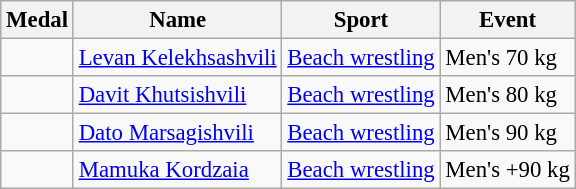<table class="wikitable sortable" style="font-size: 95%;">
<tr>
<th>Medal</th>
<th>Name</th>
<th>Sport</th>
<th>Event</th>
</tr>
<tr>
<td></td>
<td><a href='#'>Levan Kelekhsashvili</a></td>
<td><a href='#'>Beach wrestling</a></td>
<td>Men's 70 kg</td>
</tr>
<tr>
<td></td>
<td><a href='#'>Davit Khutsishvili</a></td>
<td><a href='#'>Beach wrestling</a></td>
<td>Men's 80 kg</td>
</tr>
<tr>
<td></td>
<td><a href='#'>Dato Marsagishvili</a></td>
<td><a href='#'>Beach wrestling</a></td>
<td>Men's 90 kg</td>
</tr>
<tr>
<td></td>
<td><a href='#'>Mamuka Kordzaia</a></td>
<td><a href='#'>Beach wrestling</a></td>
<td>Men's +90 kg</td>
</tr>
</table>
